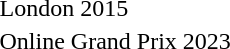<table>
<tr valign="top">
<td>London 2015<br></td>
<td></td>
<td></td>
<td></td>
</tr>
<tr>
<td>Online Grand Prix 2023<br></td>
<td></td>
<td></td>
<td></td>
</tr>
<tr>
</tr>
</table>
